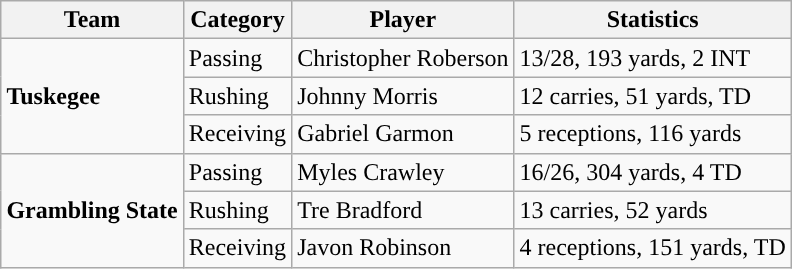<table class="wikitable" style="float: right;">
<tr>
<th>Team</th>
<th>Category</th>
<th>Player</th>
<th>Statistics</th>
</tr>
<tr>
<td rowspan=3><strong>Tuskegee</strong></td>
<td>Passing</td>
<td>Christopher Roberson</td>
<td>13/28, 193 yards, 2 INT</td>
</tr>
<tr>
<td>Rushing</td>
<td>Johnny Morris</td>
<td>12 carries, 51 yards, TD</td>
</tr>
<tr>
<td>Receiving</td>
<td>Gabriel Garmon</td>
<td>5 receptions, 116 yards</td>
</tr>
<tr>
<td rowspan=3><strong>Grambling State</strong></td>
<td>Passing</td>
<td>Myles Crawley</td>
<td>16/26, 304 yards, 4 TD</td>
</tr>
<tr>
<td>Rushing</td>
<td>Tre Bradford</td>
<td>13 carries, 52 yards</td>
</tr>
<tr>
<td>Receiving</td>
<td>Javon Robinson</td>
<td>4 receptions, 151 yards, TD</td>
</tr>
</table>
